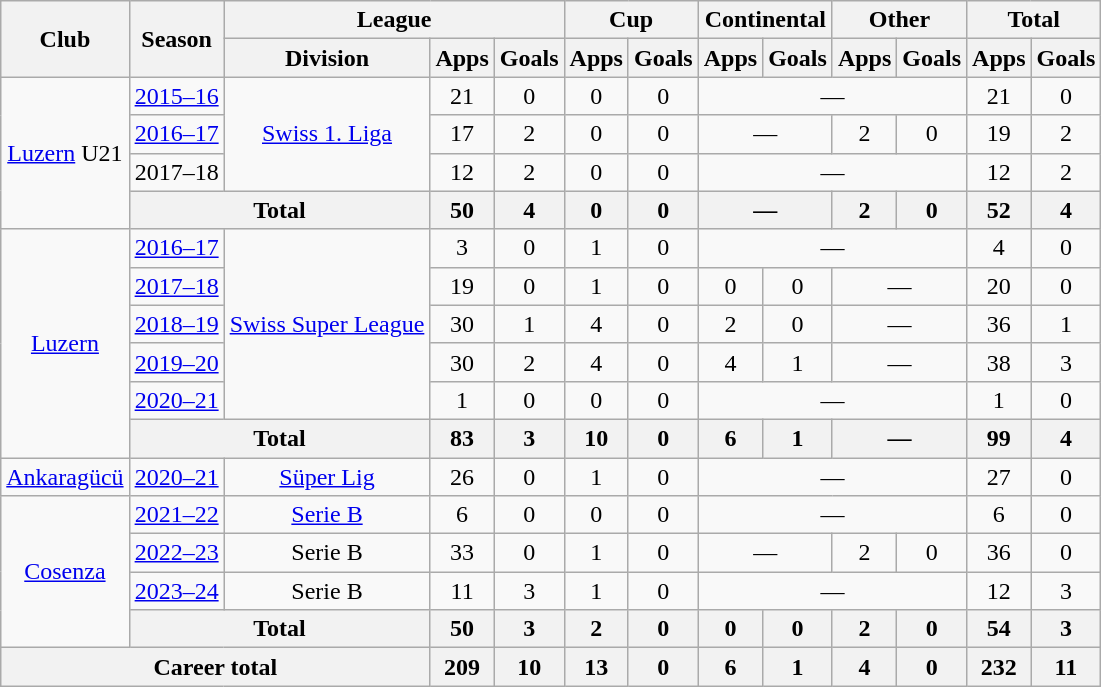<table class="wikitable" style="text-align: center">
<tr>
<th rowspan="2">Club</th>
<th rowspan="2">Season</th>
<th colspan="3">League</th>
<th colspan="2">Cup</th>
<th colspan="2">Continental</th>
<th colspan="2">Other</th>
<th colspan="2">Total</th>
</tr>
<tr>
<th>Division</th>
<th>Apps</th>
<th>Goals</th>
<th>Apps</th>
<th>Goals</th>
<th>Apps</th>
<th>Goals</th>
<th>Apps</th>
<th>Goals</th>
<th>Apps</th>
<th>Goals</th>
</tr>
<tr>
<td rowspan="4"><a href='#'>Luzern</a> U21</td>
<td><a href='#'>2015–16</a></td>
<td rowspan="3"><a href='#'>Swiss 1. Liga</a></td>
<td>21</td>
<td>0</td>
<td>0</td>
<td>0</td>
<td colspan="4">—</td>
<td>21</td>
<td>0</td>
</tr>
<tr>
<td><a href='#'>2016–17</a></td>
<td>17</td>
<td>2</td>
<td>0</td>
<td>0</td>
<td colspan="2">—</td>
<td>2</td>
<td>0</td>
<td>19</td>
<td>2</td>
</tr>
<tr>
<td>2017–18</td>
<td>12</td>
<td>2</td>
<td>0</td>
<td>0</td>
<td colspan="4">—</td>
<td>12</td>
<td>2</td>
</tr>
<tr>
<th colspan="2">Total</th>
<th>50</th>
<th>4</th>
<th>0</th>
<th>0</th>
<th colspan="2">—</th>
<th>2</th>
<th>0</th>
<th>52</th>
<th>4</th>
</tr>
<tr>
<td rowspan="6"><a href='#'>Luzern</a></td>
<td><a href='#'>2016–17</a></td>
<td rowspan="5"><a href='#'>Swiss Super League</a></td>
<td>3</td>
<td>0</td>
<td>1</td>
<td>0</td>
<td colspan="4">—</td>
<td>4</td>
<td>0</td>
</tr>
<tr>
<td><a href='#'>2017–18</a></td>
<td>19</td>
<td>0</td>
<td>1</td>
<td>0</td>
<td>0</td>
<td>0</td>
<td colspan="2">—</td>
<td>20</td>
<td>0</td>
</tr>
<tr>
<td><a href='#'>2018–19</a></td>
<td>30</td>
<td>1</td>
<td>4</td>
<td>0</td>
<td>2</td>
<td>0</td>
<td colspan="2">—</td>
<td>36</td>
<td>1</td>
</tr>
<tr>
<td><a href='#'>2019–20</a></td>
<td>30</td>
<td>2</td>
<td>4</td>
<td>0</td>
<td>4</td>
<td>1</td>
<td colspan="2">—</td>
<td>38</td>
<td>3</td>
</tr>
<tr>
<td><a href='#'>2020–21</a></td>
<td>1</td>
<td>0</td>
<td>0</td>
<td>0</td>
<td colspan="4">—</td>
<td>1</td>
<td>0</td>
</tr>
<tr>
<th colspan="2">Total</th>
<th>83</th>
<th>3</th>
<th>10</th>
<th>0</th>
<th>6</th>
<th>1</th>
<th colspan="2">—</th>
<th>99</th>
<th>4</th>
</tr>
<tr>
<td><a href='#'>Ankaragücü</a></td>
<td><a href='#'>2020–21</a></td>
<td><a href='#'>Süper Lig</a></td>
<td>26</td>
<td>0</td>
<td>1</td>
<td>0</td>
<td colspan="4">—</td>
<td>27</td>
<td>0</td>
</tr>
<tr>
<td rowspan="4"><a href='#'>Cosenza</a></td>
<td><a href='#'>2021–22</a></td>
<td><a href='#'>Serie B</a></td>
<td>6</td>
<td>0</td>
<td>0</td>
<td>0</td>
<td colspan="4">—</td>
<td>6</td>
<td>0</td>
</tr>
<tr>
<td><a href='#'>2022–23</a></td>
<td>Serie B</td>
<td>33</td>
<td>0</td>
<td>1</td>
<td>0</td>
<td colspan="2">—</td>
<td>2</td>
<td>0</td>
<td>36</td>
<td>0</td>
</tr>
<tr>
<td><a href='#'>2023–24</a></td>
<td>Serie B</td>
<td>11</td>
<td>3</td>
<td>1</td>
<td>0</td>
<td colspan="4">—</td>
<td>12</td>
<td>3</td>
</tr>
<tr>
<th colspan="2">Total</th>
<th>50</th>
<th>3</th>
<th>2</th>
<th>0</th>
<th>0</th>
<th>0</th>
<th>2</th>
<th>0</th>
<th>54</th>
<th>3</th>
</tr>
<tr>
<th colspan="3">Career total</th>
<th>209</th>
<th>10</th>
<th>13</th>
<th>0</th>
<th>6</th>
<th>1</th>
<th>4</th>
<th>0</th>
<th>232</th>
<th>11</th>
</tr>
</table>
